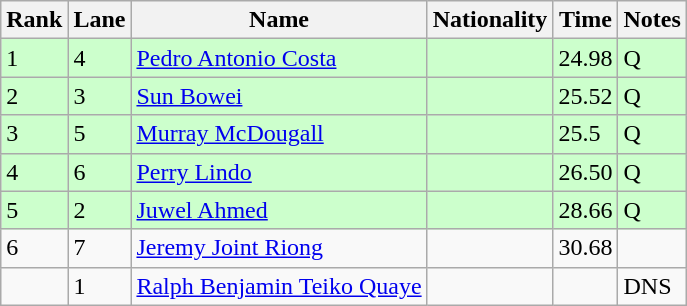<table class="wikitable">
<tr>
<th>Rank</th>
<th>Lane</th>
<th>Name</th>
<th>Nationality</th>
<th>Time</th>
<th>Notes</th>
</tr>
<tr bgcolor=ccffcc>
<td>1</td>
<td>4</td>
<td><a href='#'>Pedro Antonio Costa</a></td>
<td></td>
<td>24.98</td>
<td>Q</td>
</tr>
<tr bgcolor=ccffcc>
<td>2</td>
<td>3</td>
<td><a href='#'>Sun Bowei</a></td>
<td></td>
<td>25.52</td>
<td>Q</td>
</tr>
<tr bgcolor=ccffcc>
<td>3</td>
<td>5</td>
<td><a href='#'>Murray McDougall</a></td>
<td></td>
<td>25.5</td>
<td>Q</td>
</tr>
<tr bgcolor=ccffcc>
<td>4</td>
<td>6</td>
<td><a href='#'>Perry Lindo</a></td>
<td></td>
<td>26.50</td>
<td>Q</td>
</tr>
<tr bgcolor=ccffcc>
<td>5</td>
<td>2</td>
<td><a href='#'>Juwel Ahmed</a></td>
<td></td>
<td>28.66</td>
<td>Q</td>
</tr>
<tr>
<td>6</td>
<td>7</td>
<td><a href='#'>Jeremy Joint Riong</a></td>
<td></td>
<td>30.68</td>
<td></td>
</tr>
<tr>
<td></td>
<td>1</td>
<td><a href='#'>Ralph Benjamin Teiko Quaye</a></td>
<td></td>
<td></td>
<td>DNS</td>
</tr>
</table>
